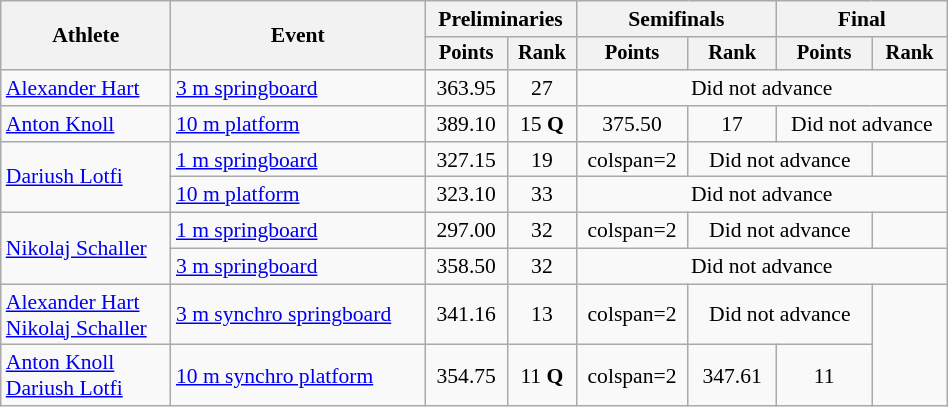<table class="wikitable" style="text-align:center; font-size:90%; width:50%;">
<tr>
<th rowspan=2>Athlete</th>
<th rowspan=2>Event</th>
<th colspan=2>Preliminaries</th>
<th colspan=2>Semifinals</th>
<th colspan=2>Final</th>
</tr>
<tr style="font-size:95%">
<th>Points</th>
<th>Rank</th>
<th>Points</th>
<th>Rank</th>
<th>Points</th>
<th>Rank</th>
</tr>
<tr>
<td align=left><a href='#'>Alexander Hart</a></td>
<td align=left><a href='#'>3 m springboard</a></td>
<td>363.95</td>
<td>27</td>
<td colspan=4>Did not advance</td>
</tr>
<tr>
<td align=left><a href='#'>Anton Knoll</a></td>
<td align=left><a href='#'>10 m platform</a></td>
<td>389.10</td>
<td>15 <strong>Q</strong></td>
<td>375.50</td>
<td>17</td>
<td colspan=2>Did not advance</td>
</tr>
<tr>
<td align=left rowspan=2><a href='#'>Dariush Lotfi</a></td>
<td align=left><a href='#'>1 m springboard</a></td>
<td>327.15</td>
<td>19</td>
<td>colspan=2 </td>
<td colspan=2>Did not advance</td>
</tr>
<tr>
<td align=left><a href='#'>10 m platform</a></td>
<td>323.10</td>
<td>33</td>
<td colspan=4>Did not advance</td>
</tr>
<tr>
<td align=left rowspan=2><a href='#'>Nikolaj Schaller</a></td>
<td align=left><a href='#'>1 m springboard</a></td>
<td>297.00</td>
<td>32</td>
<td>colspan=2 </td>
<td colspan=2>Did not advance</td>
</tr>
<tr>
<td align=left><a href='#'>3 m springboard</a></td>
<td>358.50</td>
<td>32</td>
<td colspan=4>Did not advance</td>
</tr>
<tr>
<td align=left><a href='#'>Alexander Hart</a><br> <a href='#'>Nikolaj Schaller</a></td>
<td align=left><a href='#'>3 m synchro springboard</a></td>
<td>341.16</td>
<td>13</td>
<td>colspan=2 </td>
<td colspan=2>Did not advance</td>
</tr>
<tr>
<td align=left><a href='#'>Anton Knoll</a><br> <a href='#'>Dariush Lotfi</a></td>
<td align=left><a href='#'>10 m synchro platform</a></td>
<td>354.75</td>
<td>11 <strong>Q</strong></td>
<td>colspan=2 </td>
<td>347.61</td>
<td>11</td>
</tr>
</table>
